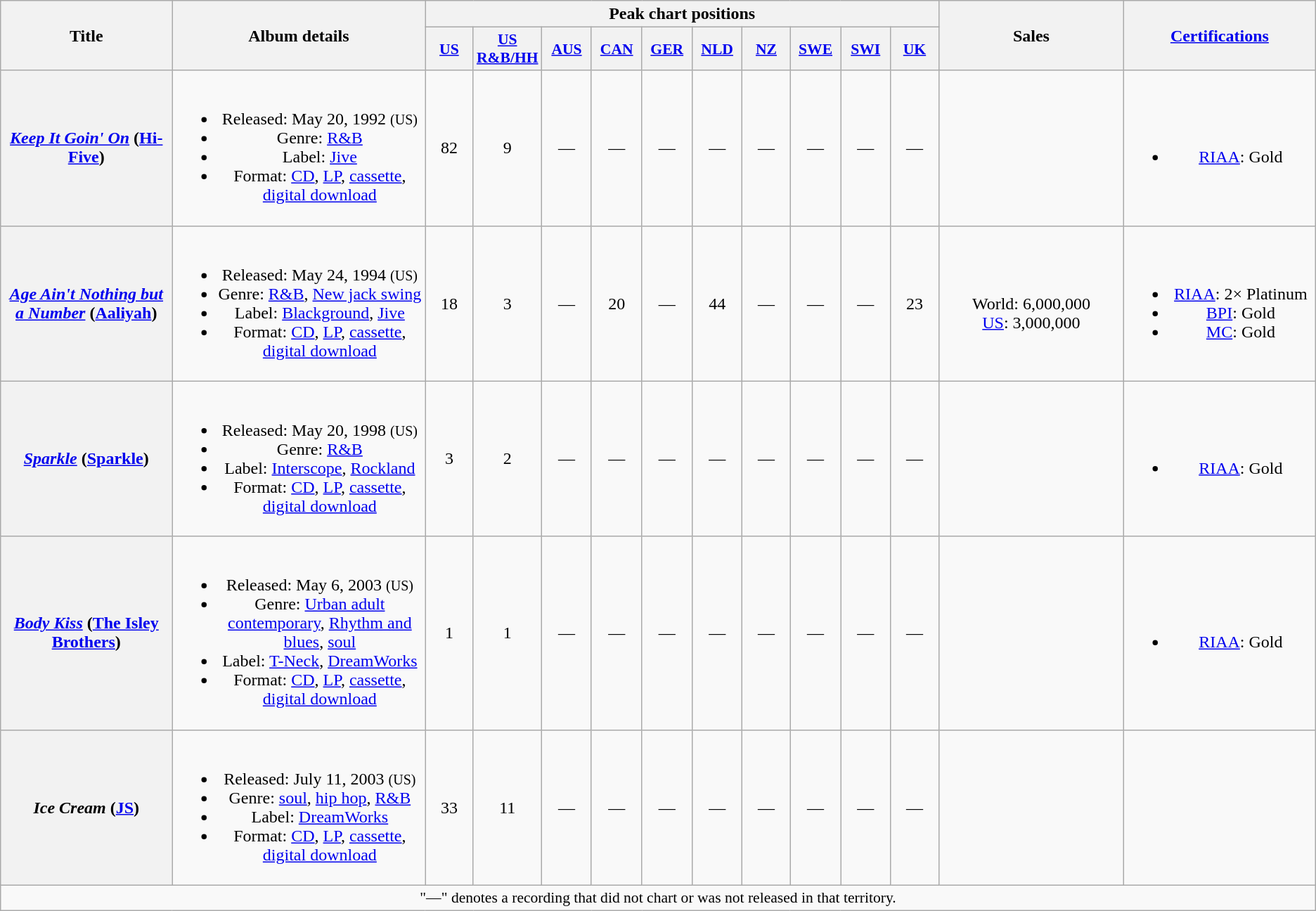<table class="wikitable plainrowheaders" style="text-align:center;">
<tr>
<th scope="col" rowspan="2" style="width:11em;">Title</th>
<th scope="col" rowspan="2" style="width:16em;">Album details</th>
<th scope="col" colspan="10">Peak chart positions</th>
<th scope="col" rowspan="2" style="width:12em;">Sales</th>
<th scope="col" rowspan="2" style="width:12em;"><a href='#'>Certifications</a></th>
</tr>
<tr>
<th scope="col" style="width:3em;font-size:90%;"><a href='#'>US</a><br></th>
<th scope="col" style="width:3em;font-size:90%;"><a href='#'>US<br>R&B/HH</a><br></th>
<th scope="col" style="width:3em;font-size:90%;"><a href='#'>AUS</a><br></th>
<th scope="col" style="width:3em;font-size:90%;"><a href='#'>CAN</a><br></th>
<th scope="col" style="width:3em;font-size:90%;"><a href='#'>GER</a><br></th>
<th scope="col" style="width:3em;font-size:90%;"><a href='#'>NLD</a><br></th>
<th scope="col" style="width:3em;font-size:90%;"><a href='#'>NZ</a><br></th>
<th scope="col" style="width:3em;font-size:90%;"><a href='#'>SWE</a><br></th>
<th scope="col" style="width:3em;font-size:90%;"><a href='#'>SWI</a><br></th>
<th scope="col" style="width:3em;font-size:90%;"><a href='#'>UK</a><br></th>
</tr>
<tr>
<th scope="row"><em><a href='#'>Keep It Goin' On</a></em> (<a href='#'>Hi-Five</a>)</th>
<td><br><ul><li>Released: May 20, 1992 <small>(US)</small></li><li>Genre: <a href='#'>R&B</a></li><li>Label: <a href='#'>Jive</a></li><li>Format: <a href='#'>CD</a>, <a href='#'>LP</a>, <a href='#'>cassette</a>, <a href='#'>digital download</a></li></ul></td>
<td>82</td>
<td>9</td>
<td>—</td>
<td>—</td>
<td>—</td>
<td>—</td>
<td>—</td>
<td>—</td>
<td>—</td>
<td>—</td>
<td></td>
<td><br><ul><li><a href='#'>RIAA</a>: Gold</li></ul></td>
</tr>
<tr>
<th scope="row"><em><a href='#'>Age Ain't Nothing but a Number</a></em> (<a href='#'>Aaliyah</a>)</th>
<td><br><ul><li>Released: May 24, 1994 <small>(US)</small></li><li>Genre:  <a href='#'>R&B</a>, <a href='#'>New jack swing</a></li><li>Label: <a href='#'>Blackground</a>, <a href='#'>Jive</a></li><li>Format: <a href='#'>CD</a>, <a href='#'>LP</a>, <a href='#'>cassette</a>, <a href='#'>digital download</a></li></ul></td>
<td>18</td>
<td>3</td>
<td>—</td>
<td>20</td>
<td>—</td>
<td>44</td>
<td>—</td>
<td>—</td>
<td>—</td>
<td>23</td>
<td><br>World: 6,000,000<br>
<a href='#'>US</a>: 3,000,000</td>
<td><br><ul><li><a href='#'>RIAA</a>: 2× Platinum</li><li><a href='#'>BPI</a>: Gold</li><li><a href='#'>MC</a>: Gold</li></ul></td>
</tr>
<tr>
<th scope="row"><em><a href='#'>Sparkle</a></em> (<a href='#'>Sparkle</a>)</th>
<td><br><ul><li>Released: May 20, 1998 <small>(US)</small></li><li>Genre: <a href='#'>R&B</a></li><li>Label: <a href='#'>Interscope</a>, <a href='#'>Rockland</a></li><li>Format: <a href='#'>CD</a>, <a href='#'>LP</a>, <a href='#'>cassette</a>, <a href='#'>digital download</a></li></ul></td>
<td>3</td>
<td>2</td>
<td>—</td>
<td>—</td>
<td>—</td>
<td>—</td>
<td>—</td>
<td>—</td>
<td>—</td>
<td>—</td>
<td></td>
<td><br><ul><li><a href='#'>RIAA</a>: Gold</li></ul></td>
</tr>
<tr>
<th scope="row"><em><a href='#'>Body Kiss</a></em> (<a href='#'>The Isley Brothers</a>)</th>
<td><br><ul><li>Released: May 6, 2003 <small>(US)</small></li><li>Genre: <a href='#'>Urban adult contemporary</a>, <a href='#'>Rhythm and blues</a>, <a href='#'>soul</a></li><li>Label: <a href='#'>T-Neck</a>, <a href='#'>DreamWorks</a></li><li>Format: <a href='#'>CD</a>, <a href='#'>LP</a>, <a href='#'>cassette</a>, <a href='#'>digital download</a></li></ul></td>
<td>1</td>
<td>1</td>
<td>—</td>
<td>—</td>
<td>—</td>
<td>—</td>
<td>—</td>
<td>—</td>
<td>—</td>
<td>—</td>
<td></td>
<td><br><ul><li><a href='#'>RIAA</a>: Gold</li></ul></td>
</tr>
<tr>
<th scope="row"><em>Ice Cream</em> (<a href='#'>JS</a>)</th>
<td><br><ul><li>Released: July 11, 2003 <small>(US)</small></li><li>Genre: <a href='#'>soul</a>, <a href='#'>hip hop</a>, <a href='#'>R&B</a></li><li>Label: <a href='#'>DreamWorks</a></li><li>Format: <a href='#'>CD</a>, <a href='#'>LP</a>, <a href='#'>cassette</a>, <a href='#'>digital download</a></li></ul></td>
<td>33</td>
<td>11</td>
<td>—</td>
<td>—</td>
<td>—</td>
<td>—</td>
<td>—</td>
<td>—</td>
<td>—</td>
<td>—</td>
<td></td>
<td></td>
</tr>
<tr>
<td colspan="14" style="font-size:90%">"—" denotes a recording that did not chart or was not released in that territory.</td>
</tr>
</table>
